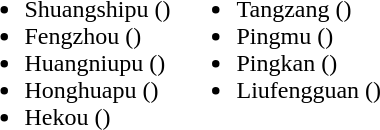<table>
<tr>
<td valign="top"><br><ul><li>Shuangshipu ()</li><li>Fengzhou ()</li><li>Huangniupu ()</li><li>Honghuapu ()</li><li>Hekou ()</li></ul></td>
<td valign="top"><br><ul><li>Tangzang ()</li><li>Pingmu ()</li><li>Pingkan ()</li><li>Liufengguan ()</li></ul></td>
</tr>
</table>
